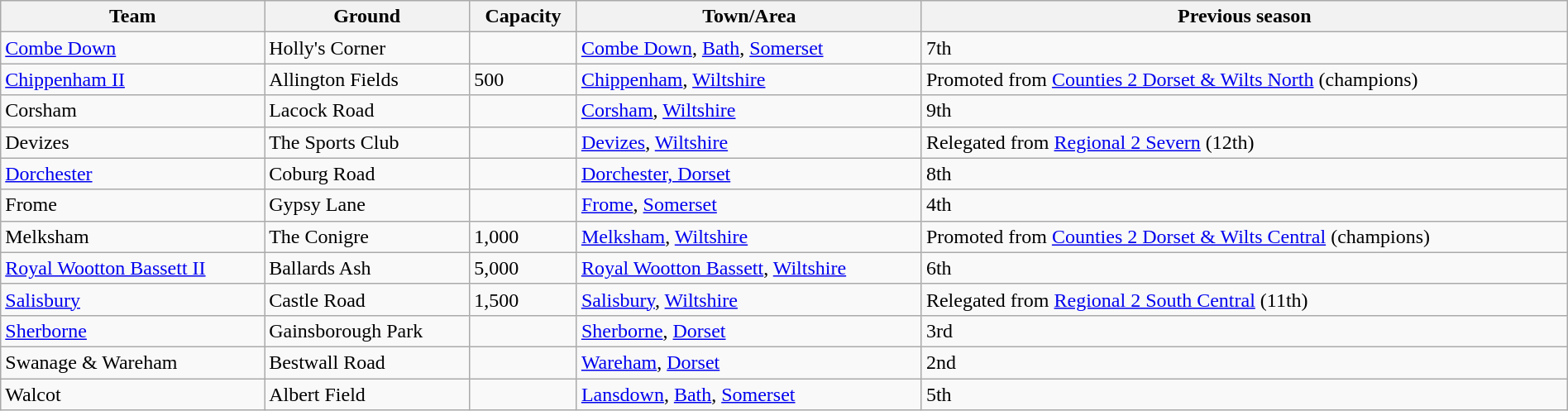<table class="wikitable sortable" width=100%>
<tr>
<th>Team</th>
<th>Ground</th>
<th>Capacity</th>
<th>Town/Area</th>
<th>Previous season</th>
</tr>
<tr>
<td><a href='#'>Combe Down</a></td>
<td>Holly's Corner</td>
<td></td>
<td><a href='#'>Combe Down</a>, <a href='#'>Bath</a>, <a href='#'>Somerset</a></td>
<td>7th</td>
</tr>
<tr>
<td><a href='#'>Chippenham II</a></td>
<td>Allington Fields</td>
<td>500</td>
<td><a href='#'>Chippenham</a>, <a href='#'>Wiltshire</a></td>
<td>Promoted from <a href='#'>Counties 2 Dorset & Wilts North</a> (champions)</td>
</tr>
<tr>
<td>Corsham</td>
<td>Lacock Road</td>
<td></td>
<td><a href='#'>Corsham</a>, <a href='#'>Wiltshire</a></td>
<td>9th</td>
</tr>
<tr>
<td>Devizes</td>
<td>The Sports Club</td>
<td></td>
<td><a href='#'>Devizes</a>, <a href='#'>Wiltshire</a></td>
<td>Relegated from <a href='#'>Regional 2 Severn</a> (12th)</td>
</tr>
<tr>
<td><a href='#'>Dorchester</a></td>
<td>Coburg Road</td>
<td></td>
<td><a href='#'>Dorchester, Dorset</a></td>
<td>8th</td>
</tr>
<tr>
<td>Frome</td>
<td>Gypsy Lane</td>
<td></td>
<td><a href='#'>Frome</a>, <a href='#'>Somerset</a></td>
<td>4th</td>
</tr>
<tr>
<td>Melksham</td>
<td>The Conigre</td>
<td>1,000</td>
<td><a href='#'>Melksham</a>, <a href='#'>Wiltshire</a></td>
<td>Promoted from <a href='#'>Counties 2 Dorset & Wilts Central</a> (champions)</td>
</tr>
<tr>
<td><a href='#'>Royal Wootton Bassett II</a></td>
<td>Ballards Ash</td>
<td>5,000</td>
<td><a href='#'>Royal Wootton Bassett</a>, <a href='#'>Wiltshire</a></td>
<td>6th</td>
</tr>
<tr>
<td><a href='#'>Salisbury</a></td>
<td>Castle Road</td>
<td>1,500</td>
<td><a href='#'>Salisbury</a>, <a href='#'>Wiltshire</a></td>
<td>Relegated from <a href='#'>Regional 2 South Central</a> (11th)</td>
</tr>
<tr>
<td><a href='#'>Sherborne</a></td>
<td>Gainsborough Park</td>
<td></td>
<td><a href='#'>Sherborne</a>, <a href='#'>Dorset</a></td>
<td>3rd</td>
</tr>
<tr>
<td>Swanage & Wareham</td>
<td>Bestwall Road</td>
<td></td>
<td><a href='#'>Wareham</a>, <a href='#'>Dorset</a></td>
<td>2nd</td>
</tr>
<tr>
<td>Walcot</td>
<td>Albert Field</td>
<td></td>
<td><a href='#'>Lansdown</a>, <a href='#'>Bath</a>, <a href='#'>Somerset</a></td>
<td>5th</td>
</tr>
</table>
